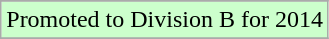<table class="wikitable">
<tr>
</tr>
<tr width=10px bgcolor=ccffcc>
<td>Promoted to Division B for 2014</td>
</tr>
<tr>
</tr>
</table>
